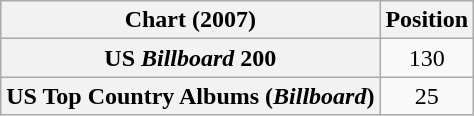<table class="wikitable sortable plainrowheaders" style="text-align:center">
<tr>
<th scope="col">Chart (2007)</th>
<th scope="col">Position</th>
</tr>
<tr>
<th scope="row">US <em>Billboard</em> 200</th>
<td>130</td>
</tr>
<tr>
<th scope="row">US Top Country Albums (<em>Billboard</em>)</th>
<td>25</td>
</tr>
</table>
